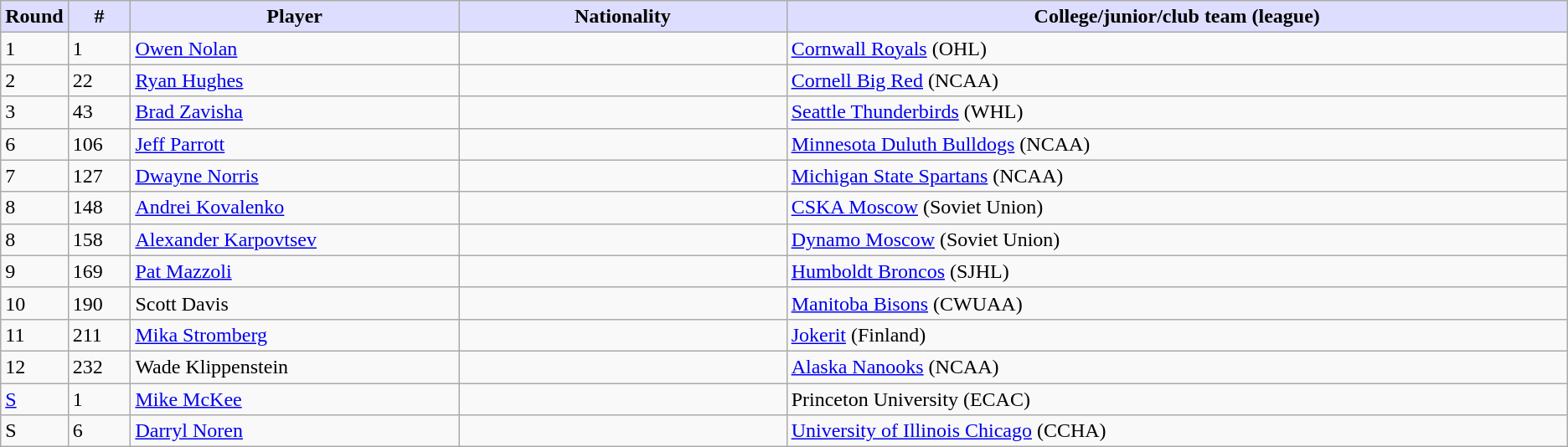<table class="wikitable">
<tr style="text-align:center;">
<th style="background:#ddf; width:4.0%;">Round</th>
<th style="background:#ddf; width:4.0%;">#</th>
<th style="background:#ddf; width:21.0%;">Player</th>
<th style="background:#ddf; width:21.0%;">Nationality</th>
<th style="background:#ddf; width:100.0%;">College/junior/club team (league)</th>
</tr>
<tr>
<td>1</td>
<td>1</td>
<td><a href='#'>Owen Nolan</a></td>
<td></td>
<td><a href='#'>Cornwall Royals</a> (OHL)</td>
</tr>
<tr>
<td>2</td>
<td>22</td>
<td><a href='#'>Ryan Hughes</a></td>
<td></td>
<td><a href='#'>Cornell Big Red</a> (NCAA)</td>
</tr>
<tr>
<td>3</td>
<td>43</td>
<td><a href='#'>Brad Zavisha</a></td>
<td></td>
<td><a href='#'>Seattle Thunderbirds</a> (WHL)</td>
</tr>
<tr>
<td>6</td>
<td>106</td>
<td><a href='#'>Jeff Parrott</a></td>
<td></td>
<td><a href='#'>Minnesota Duluth Bulldogs</a> (NCAA)</td>
</tr>
<tr>
<td>7</td>
<td>127</td>
<td><a href='#'>Dwayne Norris</a></td>
<td></td>
<td><a href='#'>Michigan State Spartans</a> (NCAA)</td>
</tr>
<tr>
<td>8</td>
<td>148</td>
<td><a href='#'>Andrei Kovalenko</a></td>
<td></td>
<td><a href='#'>CSKA Moscow</a> (Soviet Union)</td>
</tr>
<tr>
<td>8</td>
<td>158</td>
<td><a href='#'>Alexander Karpovtsev</a></td>
<td></td>
<td><a href='#'>Dynamo Moscow</a> (Soviet Union)</td>
</tr>
<tr>
<td>9</td>
<td>169</td>
<td><a href='#'>Pat Mazzoli</a></td>
<td></td>
<td><a href='#'>Humboldt Broncos</a> (SJHL)</td>
</tr>
<tr>
<td>10</td>
<td>190</td>
<td>Scott Davis</td>
<td></td>
<td><a href='#'>Manitoba Bisons</a> (CWUAA)</td>
</tr>
<tr>
<td>11</td>
<td>211</td>
<td><a href='#'>Mika Stromberg</a></td>
<td></td>
<td><a href='#'>Jokerit</a> (Finland)</td>
</tr>
<tr>
<td>12</td>
<td>232</td>
<td>Wade Klippenstein</td>
<td></td>
<td><a href='#'>Alaska Nanooks</a> (NCAA)</td>
</tr>
<tr>
<td><a href='#'>S</a></td>
<td>1</td>
<td><a href='#'>Mike McKee</a></td>
<td></td>
<td>Princeton University (ECAC)</td>
</tr>
<tr>
<td>S</td>
<td>6</td>
<td><a href='#'>Darryl Noren</a></td>
<td></td>
<td><a href='#'>University of Illinois Chicago</a> (CCHA)</td>
</tr>
</table>
